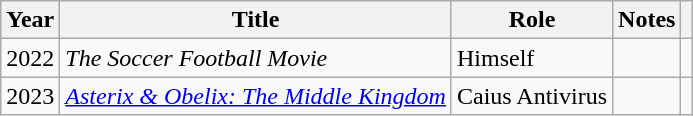<table class="wikitable sortable plainrowheaders">
<tr>
<th scope="col">Year</th>
<th scope="col">Title</th>
<th scope="col">Role</th>
<th scope="col" class="unsortable">Notes</th>
<th scope="col" class="unsortable"></th>
</tr>
<tr>
<td>2022</td>
<td><em>The Soccer Football Movie</em></td>
<td>Himself</td>
<td></td>
<td style="text-align:center;"></td>
</tr>
<tr>
<td>2023</td>
<td style="text-align:center;"><em><a href='#'>Asterix & Obelix: The Middle Kingdom</a></em></td>
<td>Caius Antivirus</td>
<td></td>
<td style="text-align:center;"></td>
</tr>
</table>
